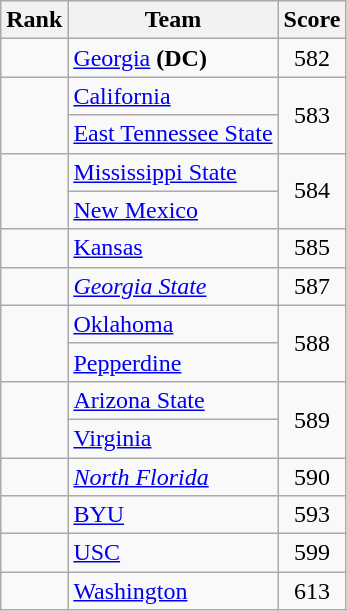<table class="wikitable sortable" style="text-align:center">
<tr>
<th dat-sort-type=number>Rank</th>
<th>Team</th>
<th>Score</th>
</tr>
<tr>
<td></td>
<td align=left><a href='#'>Georgia</a> <strong>(DC)</strong></td>
<td>582</td>
</tr>
<tr>
<td rowspan=2></td>
<td align=left><a href='#'>California</a></td>
<td rowspan=2>583</td>
</tr>
<tr>
<td align=left><a href='#'>East Tennessee State</a></td>
</tr>
<tr>
<td rowspan=2></td>
<td align=left><a href='#'>Mississippi State</a></td>
<td rowspan=2>584</td>
</tr>
<tr>
<td align=left><a href='#'>New Mexico</a></td>
</tr>
<tr>
<td></td>
<td align=left><a href='#'>Kansas</a></td>
<td>585</td>
</tr>
<tr>
<td></td>
<td align=left><em><a href='#'>Georgia State</a></em></td>
<td>587</td>
</tr>
<tr>
<td rowspan=2></td>
<td align=left><a href='#'>Oklahoma</a></td>
<td rowspan=2>588</td>
</tr>
<tr>
<td align=left><a href='#'>Pepperdine</a></td>
</tr>
<tr>
<td rowspan=2></td>
<td align=left><a href='#'>Arizona State</a></td>
<td rowspan=2>589</td>
</tr>
<tr>
<td align=left><a href='#'>Virginia</a></td>
</tr>
<tr>
<td></td>
<td align=left><em><a href='#'>North Florida</a></em></td>
<td>590</td>
</tr>
<tr>
<td></td>
<td align=left><a href='#'>BYU</a></td>
<td>593</td>
</tr>
<tr>
<td></td>
<td align=left><a href='#'>USC</a></td>
<td>599</td>
</tr>
<tr>
<td></td>
<td align=left><a href='#'>Washington</a></td>
<td>613</td>
</tr>
</table>
